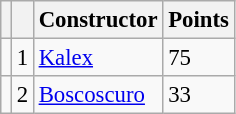<table class="wikitable" style="font-size: 95%;">
<tr>
<th></th>
<th></th>
<th>Constructor</th>
<th>Points</th>
</tr>
<tr>
<td></td>
<td align=center>1</td>
<td> <a href='#'>Kalex</a></td>
<td align=left>75</td>
</tr>
<tr>
<td></td>
<td align=center>2</td>
<td> <a href='#'>Boscoscuro</a></td>
<td align=left>33</td>
</tr>
</table>
